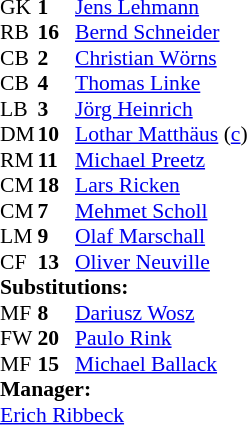<table style="font-size: 90%" cellspacing="0" cellpadding="0">
<tr>
<th width=25></th>
<th width=25></th>
</tr>
<tr>
<td>GK</td>
<td><strong>1</strong></td>
<td><a href='#'>Jens Lehmann</a></td>
</tr>
<tr>
<td>RB</td>
<td><strong>16</strong></td>
<td><a href='#'>Bernd Schneider</a></td>
</tr>
<tr>
<td>CB</td>
<td><strong>2</strong></td>
<td><a href='#'>Christian Wörns</a></td>
</tr>
<tr>
<td>CB</td>
<td><strong>4</strong></td>
<td><a href='#'>Thomas Linke</a></td>
</tr>
<tr>
<td>LB</td>
<td><strong>3</strong></td>
<td><a href='#'>Jörg Heinrich</a></td>
</tr>
<tr>
<td>DM</td>
<td><strong>10</strong></td>
<td><a href='#'>Lothar Matthäus</a> (<a href='#'>c</a>)</td>
<td></td>
<td></td>
</tr>
<tr>
<td>RM</td>
<td><strong>11</strong></td>
<td><a href='#'>Michael Preetz</a></td>
</tr>
<tr>
<td>CM</td>
<td><strong>18</strong></td>
<td><a href='#'>Lars Ricken</a></td>
</tr>
<tr>
<td>CM</td>
<td><strong>7</strong></td>
<td><a href='#'>Mehmet Scholl</a></td>
<td></td>
<td></td>
</tr>
<tr>
<td>LM</td>
<td><strong>9</strong></td>
<td><a href='#'>Olaf Marschall</a></td>
<td></td>
<td></td>
</tr>
<tr>
<td>CF</td>
<td><strong>13</strong></td>
<td><a href='#'>Oliver Neuville</a></td>
</tr>
<tr>
<td colspan=3><strong>Substitutions:</strong></td>
</tr>
<tr>
<td>MF</td>
<td><strong>8</strong></td>
<td><a href='#'>Dariusz Wosz</a></td>
<td></td>
<td></td>
</tr>
<tr>
<td>FW</td>
<td><strong>20</strong></td>
<td><a href='#'>Paulo Rink</a></td>
<td></td>
<td></td>
</tr>
<tr>
<td>MF</td>
<td><strong>15</strong></td>
<td><a href='#'>Michael Ballack</a></td>
<td></td>
<td></td>
</tr>
<tr>
<td colspan=3><strong>Manager:</strong></td>
</tr>
<tr>
<td colspan=3><a href='#'>Erich Ribbeck</a></td>
</tr>
</table>
